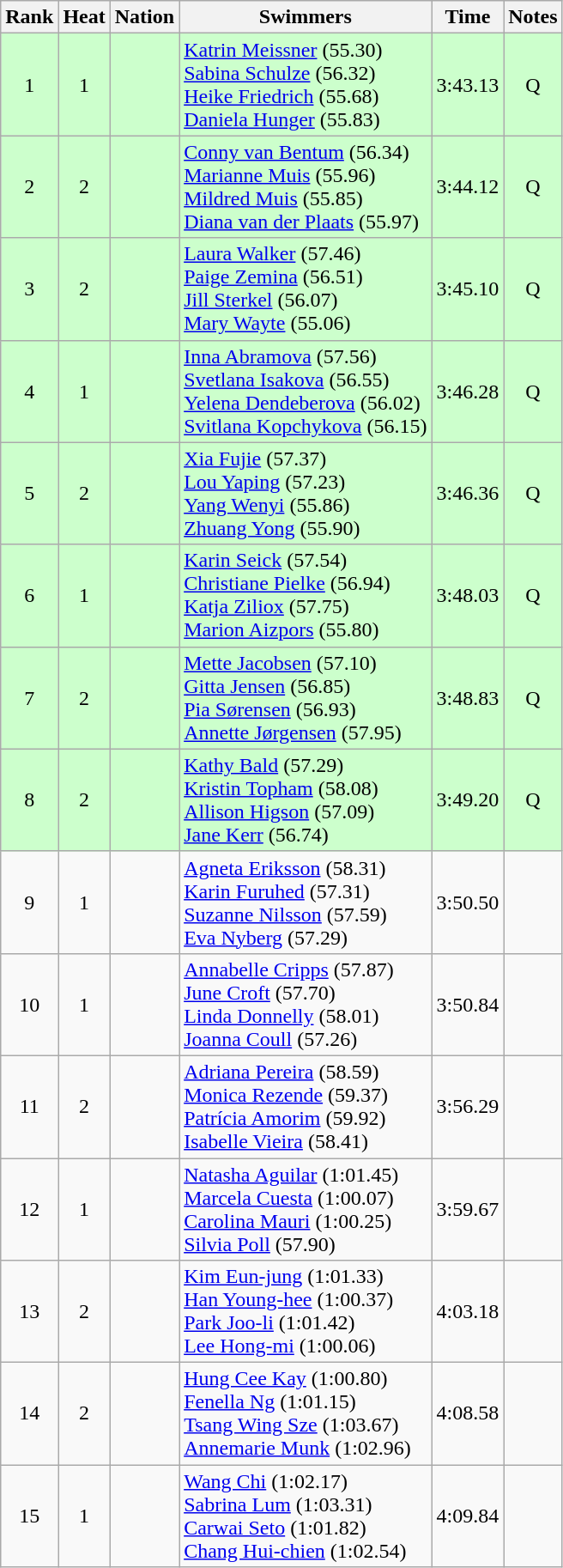<table class="wikitable sortable" style="text-align:center">
<tr>
<th>Rank</th>
<th>Heat</th>
<th>Nation</th>
<th>Swimmers</th>
<th>Time</th>
<th>Notes</th>
</tr>
<tr bgcolor=#cfc>
<td>1</td>
<td>1</td>
<td align=left></td>
<td align=left><a href='#'>Katrin Meissner</a> (55.30)<br><a href='#'>Sabina Schulze</a> (56.32)<br><a href='#'>Heike Friedrich</a> (55.68)<br><a href='#'>Daniela Hunger</a> (55.83)</td>
<td>3:43.13</td>
<td>Q</td>
</tr>
<tr bgcolor=#cfc>
<td>2</td>
<td>2</td>
<td align=left></td>
<td align=left><a href='#'>Conny van Bentum</a> (56.34)<br><a href='#'>Marianne Muis</a> (55.96)<br><a href='#'>Mildred Muis</a> (55.85)<br><a href='#'>Diana van der Plaats</a> (55.97)</td>
<td>3:44.12</td>
<td>Q</td>
</tr>
<tr bgcolor=#cfc>
<td>3</td>
<td>2</td>
<td align=left></td>
<td align=left><a href='#'>Laura Walker</a> (57.46)<br><a href='#'>Paige Zemina</a> (56.51)<br><a href='#'>Jill Sterkel</a> (56.07)<br><a href='#'>Mary Wayte</a> (55.06)</td>
<td>3:45.10</td>
<td>Q</td>
</tr>
<tr bgcolor=#cfc>
<td>4</td>
<td>1</td>
<td align=left></td>
<td align=left><a href='#'>Inna Abramova</a> (57.56)<br><a href='#'>Svetlana Isakova</a> (56.55)<br><a href='#'>Yelena Dendeberova</a> (56.02)<br><a href='#'>Svitlana Kopchykova</a> (56.15)</td>
<td>3:46.28</td>
<td>Q</td>
</tr>
<tr bgcolor=#cfc>
<td>5</td>
<td>2</td>
<td align=left></td>
<td align=left><a href='#'>Xia Fujie</a> (57.37)<br><a href='#'>Lou Yaping</a> (57.23)<br><a href='#'>Yang Wenyi</a> (55.86)<br><a href='#'>Zhuang Yong</a> (55.90)</td>
<td>3:46.36</td>
<td>Q</td>
</tr>
<tr bgcolor=#cfc>
<td>6</td>
<td>1</td>
<td align=left></td>
<td align=left><a href='#'>Karin Seick</a> (57.54)<br><a href='#'>Christiane Pielke</a> (56.94)<br><a href='#'>Katja Ziliox</a> (57.75)<br><a href='#'>Marion Aizpors</a> (55.80)</td>
<td>3:48.03</td>
<td>Q</td>
</tr>
<tr bgcolor=#cfc>
<td>7</td>
<td>2</td>
<td align=left></td>
<td align=left><a href='#'>Mette Jacobsen</a> (57.10)<br><a href='#'>Gitta Jensen</a> (56.85)<br><a href='#'>Pia Sørensen</a> (56.93)<br><a href='#'>Annette Jørgensen</a> (57.95)</td>
<td>3:48.83</td>
<td>Q</td>
</tr>
<tr bgcolor=#cfc>
<td>8</td>
<td>2</td>
<td align=left></td>
<td align=left><a href='#'>Kathy Bald</a> (57.29)<br><a href='#'>Kristin Topham</a> (58.08)<br><a href='#'>Allison Higson</a> (57.09)<br><a href='#'>Jane Kerr</a> (56.74)</td>
<td>3:49.20</td>
<td>Q</td>
</tr>
<tr>
<td>9</td>
<td>1</td>
<td align=left></td>
<td align=left><a href='#'>Agneta Eriksson</a> (58.31)<br><a href='#'>Karin Furuhed</a> (57.31)<br><a href='#'>Suzanne Nilsson</a> (57.59)<br><a href='#'>Eva Nyberg</a> (57.29)</td>
<td>3:50.50</td>
<td></td>
</tr>
<tr>
<td>10</td>
<td>1</td>
<td align=left></td>
<td align=left><a href='#'>Annabelle Cripps</a> (57.87)<br><a href='#'>June Croft</a> (57.70)<br><a href='#'>Linda Donnelly</a> (58.01)<br><a href='#'>Joanna Coull</a> (57.26)</td>
<td>3:50.84</td>
<td></td>
</tr>
<tr>
<td>11</td>
<td>2</td>
<td align=left></td>
<td align=left><a href='#'>Adriana Pereira</a> (58.59)<br><a href='#'>Monica Rezende</a> (59.37)<br><a href='#'>Patrícia Amorim</a> (59.92)<br><a href='#'>Isabelle Vieira</a> (58.41)</td>
<td>3:56.29</td>
<td></td>
</tr>
<tr>
<td>12</td>
<td>1</td>
<td align=left></td>
<td align=left><a href='#'>Natasha Aguilar</a> (1:01.45)<br><a href='#'>Marcela Cuesta</a> (1:00.07)<br><a href='#'>Carolina Mauri</a> (1:00.25)<br><a href='#'>Silvia Poll</a> (57.90)</td>
<td>3:59.67</td>
<td></td>
</tr>
<tr>
<td>13</td>
<td>2</td>
<td align=left></td>
<td align=left><a href='#'>Kim Eun-jung</a> (1:01.33)<br><a href='#'>Han Young-hee</a> (1:00.37)<br><a href='#'>Park Joo-li</a> (1:01.42)<br><a href='#'>Lee Hong-mi</a> (1:00.06)</td>
<td>4:03.18</td>
<td></td>
</tr>
<tr>
<td>14</td>
<td>2</td>
<td align=left></td>
<td align=left><a href='#'>Hung Cee Kay</a> (1:00.80)<br><a href='#'>Fenella Ng</a> (1:01.15)<br><a href='#'>Tsang Wing Sze</a> (1:03.67)<br><a href='#'>Annemarie Munk</a> (1:02.96)</td>
<td>4:08.58</td>
<td></td>
</tr>
<tr>
<td>15</td>
<td>1</td>
<td align=left></td>
<td align=left><a href='#'>Wang Chi</a> (1:02.17)<br><a href='#'>Sabrina Lum</a> (1:03.31)<br><a href='#'>Carwai Seto</a> (1:01.82)<br><a href='#'>Chang Hui-chien</a> (1:02.54)</td>
<td>4:09.84</td>
<td></td>
</tr>
</table>
